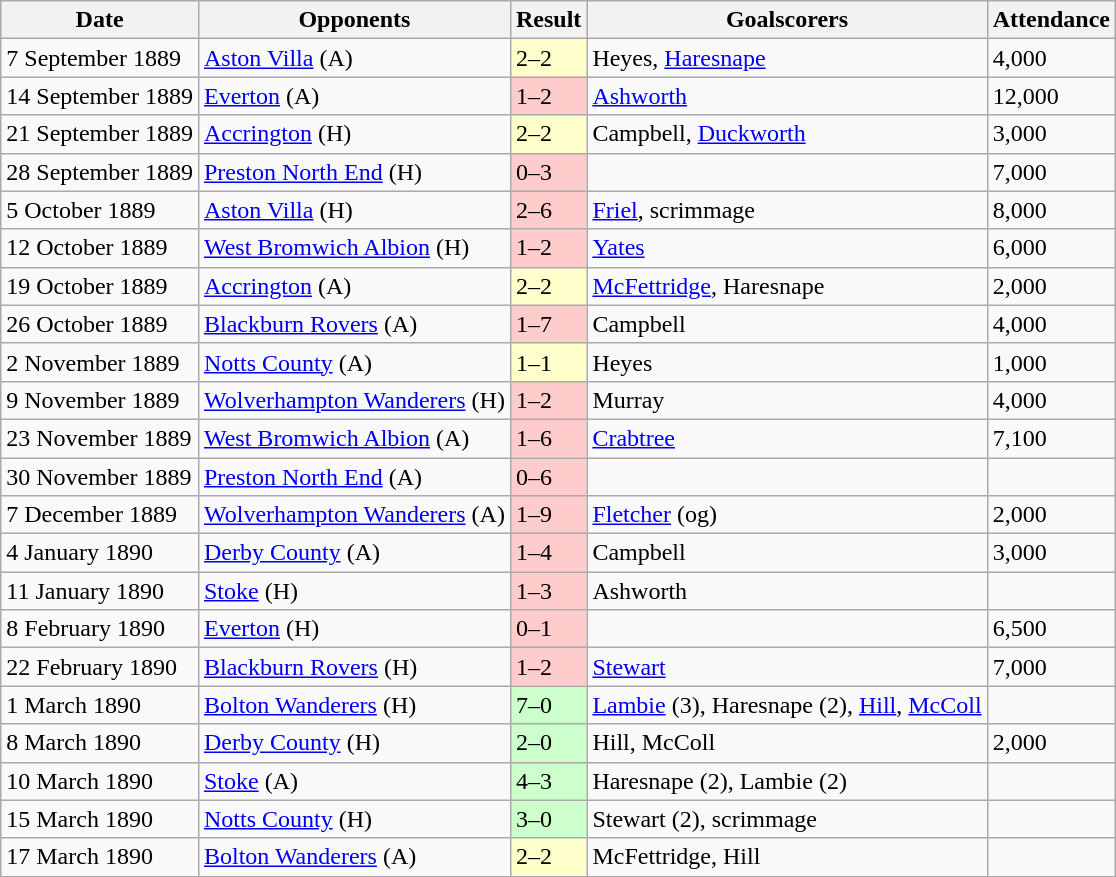<table class="wikitable">
<tr>
<th>Date</th>
<th>Opponents</th>
<th>Result</th>
<th>Goalscorers</th>
<th>Attendance</th>
</tr>
<tr>
<td>7 September 1889</td>
<td><a href='#'>Aston Villa</a> (A)</td>
<td bgcolor="#ffffcc">2–2</td>
<td>Heyes, <a href='#'>Haresnape</a></td>
<td>4,000</td>
</tr>
<tr>
<td>14 September 1889</td>
<td><a href='#'>Everton</a> (A)</td>
<td bgcolor="ffcccc">1–2</td>
<td><a href='#'>Ashworth</a></td>
<td>12,000</td>
</tr>
<tr>
<td>21 September 1889</td>
<td><a href='#'>Accrington</a> (H)</td>
<td bgcolor="#ffffcc">2–2</td>
<td>Campbell, <a href='#'>Duckworth</a></td>
<td>3,000</td>
</tr>
<tr>
<td>28 September 1889</td>
<td><a href='#'>Preston North End</a> (H)</td>
<td bgcolor="ffcccc">0–3</td>
<td></td>
<td>7,000</td>
</tr>
<tr>
<td>5 October 1889</td>
<td><a href='#'>Aston Villa</a> (H)</td>
<td bgcolor="ffcccc">2–6</td>
<td><a href='#'>Friel</a>, scrimmage</td>
<td>8,000</td>
</tr>
<tr>
<td>12 October 1889</td>
<td><a href='#'>West Bromwich Albion</a> (H)</td>
<td bgcolor="ffcccc">1–2</td>
<td><a href='#'>Yates</a></td>
<td>6,000</td>
</tr>
<tr>
<td>19 October 1889</td>
<td><a href='#'>Accrington</a> (A)</td>
<td bgcolor="#ffffcc">2–2</td>
<td><a href='#'>McFettridge</a>, Haresnape</td>
<td>2,000</td>
</tr>
<tr>
<td>26 October 1889</td>
<td><a href='#'>Blackburn Rovers</a> (A)</td>
<td bgcolor="ffcccc">1–7</td>
<td>Campbell</td>
<td>4,000</td>
</tr>
<tr>
<td>2 November 1889</td>
<td><a href='#'>Notts County</a> (A)</td>
<td bgcolor="#ffffcc">1–1</td>
<td>Heyes</td>
<td>1,000</td>
</tr>
<tr>
<td>9 November 1889</td>
<td><a href='#'>Wolverhampton Wanderers</a> (H)</td>
<td bgcolor="ffcccc">1–2</td>
<td>Murray</td>
<td>4,000</td>
</tr>
<tr>
<td>23 November 1889</td>
<td><a href='#'>West Bromwich Albion</a> (A)</td>
<td bgcolor="ffcccc">1–6</td>
<td><a href='#'>Crabtree</a></td>
<td>7,100</td>
</tr>
<tr>
<td>30 November 1889</td>
<td><a href='#'>Preston North End</a> (A)</td>
<td bgcolor="ffcccc">0–6</td>
<td></td>
<td></td>
</tr>
<tr>
<td>7 December 1889</td>
<td><a href='#'>Wolverhampton Wanderers</a> (A)</td>
<td bgcolor="ffcccc">1–9</td>
<td><a href='#'>Fletcher</a> (og)</td>
<td>2,000</td>
</tr>
<tr>
<td>4 January 1890</td>
<td><a href='#'>Derby County</a> (A)</td>
<td bgcolor="ffcccc">1–4</td>
<td>Campbell</td>
<td>3,000</td>
</tr>
<tr>
<td>11 January 1890</td>
<td><a href='#'>Stoke</a> (H)</td>
<td bgcolor="ffcccc">1–3</td>
<td>Ashworth</td>
<td></td>
</tr>
<tr>
<td>8 February 1890</td>
<td><a href='#'>Everton</a> (H)</td>
<td bgcolor="ffcccc">0–1</td>
<td></td>
<td>6,500</td>
</tr>
<tr>
<td>22 February 1890</td>
<td><a href='#'>Blackburn Rovers</a> (H)</td>
<td bgcolor="ffcccc">1–2</td>
<td><a href='#'>Stewart</a></td>
<td>7,000</td>
</tr>
<tr>
<td>1 March 1890</td>
<td><a href='#'>Bolton Wanderers</a> (H)</td>
<td bgcolor="ccffcc">7–0</td>
<td><a href='#'>Lambie</a> (3), Haresnape (2), <a href='#'>Hill</a>, <a href='#'>McColl</a></td>
<td></td>
</tr>
<tr>
<td>8 March 1890</td>
<td><a href='#'>Derby County</a> (H)</td>
<td bgcolor="ccffcc">2–0</td>
<td>Hill, McColl</td>
<td>2,000</td>
</tr>
<tr>
<td>10 March 1890</td>
<td><a href='#'>Stoke</a> (A)</td>
<td bgcolor="ccffcc">4–3</td>
<td>Haresnape (2), Lambie (2)</td>
<td></td>
</tr>
<tr>
<td>15 March 1890</td>
<td><a href='#'>Notts County</a> (H)</td>
<td bgcolor="ccffcc">3–0</td>
<td>Stewart (2), scrimmage</td>
<td></td>
</tr>
<tr>
<td>17 March 1890</td>
<td><a href='#'>Bolton Wanderers</a> (A)</td>
<td bgcolor="#ffffcc">2–2</td>
<td>McFettridge, Hill</td>
<td></td>
</tr>
</table>
